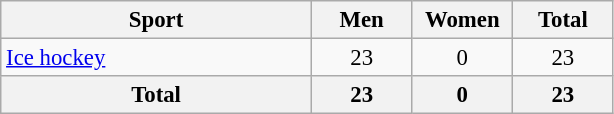<table class="wikitable" style="text-align:center; font-size: 95%">
<tr>
<th width=200>Sport</th>
<th width=60>Men</th>
<th width=60>Women</th>
<th width=60>Total</th>
</tr>
<tr>
<td align=left><a href='#'>Ice hockey</a></td>
<td>23</td>
<td>0</td>
<td>23</td>
</tr>
<tr>
<th>Total</th>
<th>23</th>
<th>0</th>
<th>23</th>
</tr>
</table>
